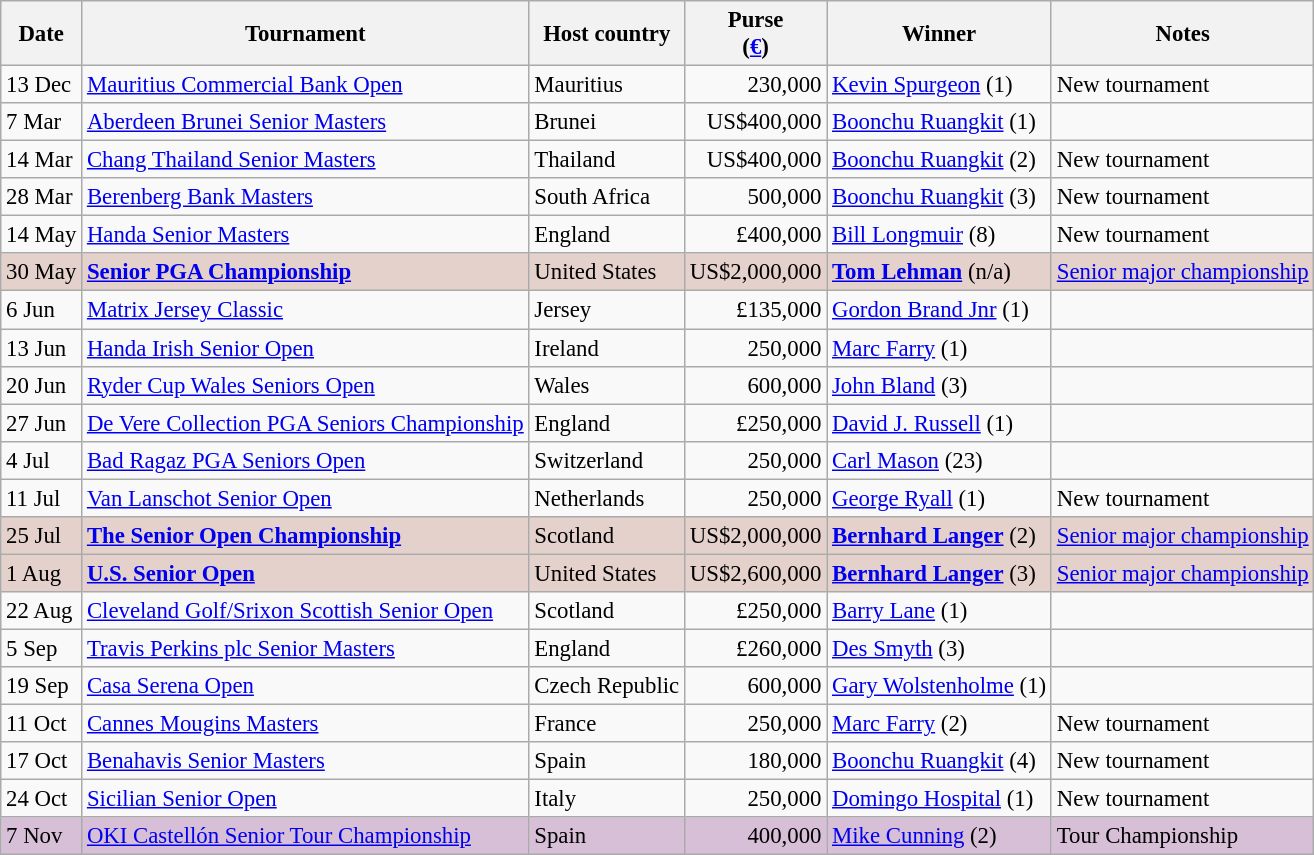<table class="wikitable" style="font-size:95%">
<tr>
<th>Date</th>
<th>Tournament</th>
<th>Host country</th>
<th>Purse<br>(<a href='#'>€</a>)</th>
<th>Winner</th>
<th>Notes</th>
</tr>
<tr>
<td>13 Dec</td>
<td><a href='#'>Mauritius Commercial Bank Open</a></td>
<td>Mauritius</td>
<td align=right>230,000</td>
<td> <a href='#'>Kevin Spurgeon</a> (1)</td>
<td>New tournament</td>
</tr>
<tr>
<td>7 Mar</td>
<td><a href='#'>Aberdeen Brunei Senior Masters</a></td>
<td>Brunei</td>
<td align=right>US$400,000</td>
<td> <a href='#'>Boonchu Ruangkit</a> (1)</td>
<td></td>
</tr>
<tr>
<td>14 Mar</td>
<td><a href='#'>Chang Thailand Senior Masters</a></td>
<td>Thailand</td>
<td align=right>US$400,000</td>
<td> <a href='#'>Boonchu Ruangkit</a> (2)</td>
<td>New tournament</td>
</tr>
<tr>
<td>28 Mar</td>
<td><a href='#'>Berenberg Bank Masters</a></td>
<td>South Africa</td>
<td align=right>500,000</td>
<td> <a href='#'>Boonchu Ruangkit</a> (3)</td>
<td>New tournament</td>
</tr>
<tr>
<td>14 May</td>
<td><a href='#'>Handa Senior Masters</a></td>
<td>England</td>
<td align=right>£400,000</td>
<td> <a href='#'>Bill Longmuir</a> (8)</td>
<td>New tournament</td>
</tr>
<tr style="background:#e5d1cb;">
<td>30 May</td>
<td><strong><a href='#'>Senior PGA Championship</a></strong></td>
<td>United States</td>
<td align=right>US$2,000,000</td>
<td> <strong><a href='#'>Tom Lehman</a></strong> (n/a)</td>
<td><a href='#'>Senior major championship</a></td>
</tr>
<tr>
<td>6 Jun</td>
<td><a href='#'>Matrix Jersey Classic</a></td>
<td>Jersey</td>
<td align=right>£135,000</td>
<td> <a href='#'>Gordon Brand Jnr</a> (1)</td>
<td></td>
</tr>
<tr>
<td>13 Jun</td>
<td><a href='#'>Handa Irish Senior Open</a></td>
<td>Ireland</td>
<td align=right>250,000</td>
<td> <a href='#'>Marc Farry</a> (1)</td>
<td></td>
</tr>
<tr>
<td>20 Jun</td>
<td><a href='#'>Ryder Cup Wales Seniors Open</a></td>
<td>Wales</td>
<td align=right>600,000</td>
<td> <a href='#'>John Bland</a> (3)</td>
<td></td>
</tr>
<tr>
<td>27 Jun</td>
<td><a href='#'>De Vere Collection PGA Seniors Championship</a></td>
<td>England</td>
<td align=right>£250,000</td>
<td> <a href='#'>David J. Russell</a> (1)</td>
<td></td>
</tr>
<tr>
<td>4 Jul</td>
<td><a href='#'>Bad Ragaz PGA Seniors Open</a></td>
<td>Switzerland</td>
<td align=right>250,000</td>
<td> <a href='#'>Carl Mason</a> (23)</td>
<td></td>
</tr>
<tr>
<td>11 Jul</td>
<td><a href='#'>Van Lanschot Senior Open</a></td>
<td>Netherlands</td>
<td align=right>250,000</td>
<td> <a href='#'>George Ryall</a> (1)</td>
<td>New tournament</td>
</tr>
<tr style="background:#e5d1cb;">
<td>25 Jul</td>
<td><strong><a href='#'>The Senior Open Championship</a></strong></td>
<td>Scotland</td>
<td align=right>US$2,000,000</td>
<td> <strong><a href='#'>Bernhard Langer</a></strong> (2)</td>
<td><a href='#'>Senior major championship</a></td>
</tr>
<tr style="background:#e5d1cb;">
<td>1 Aug</td>
<td><strong><a href='#'>U.S. Senior Open</a></strong></td>
<td>United States</td>
<td align=right>US$2,600,000</td>
<td> <strong><a href='#'>Bernhard Langer</a></strong> (3)</td>
<td><a href='#'>Senior major championship</a></td>
</tr>
<tr>
<td>22 Aug</td>
<td><a href='#'>Cleveland Golf/Srixon Scottish Senior Open</a></td>
<td>Scotland</td>
<td align=right>£250,000</td>
<td> <a href='#'>Barry Lane</a> (1)</td>
<td></td>
</tr>
<tr>
<td>5 Sep</td>
<td><a href='#'>Travis Perkins plc Senior Masters</a></td>
<td>England</td>
<td align=right>£260,000</td>
<td> <a href='#'>Des Smyth</a> (3)</td>
<td></td>
</tr>
<tr>
<td>19 Sep</td>
<td><a href='#'>Casa Serena Open</a></td>
<td>Czech Republic</td>
<td align=right>600,000</td>
<td> <a href='#'>Gary Wolstenholme</a> (1)</td>
<td></td>
</tr>
<tr>
<td>11 Oct</td>
<td><a href='#'>Cannes Mougins Masters</a></td>
<td>France</td>
<td align=right>250,000</td>
<td> <a href='#'>Marc Farry</a> (2)</td>
<td>New tournament</td>
</tr>
<tr>
<td>17 Oct</td>
<td><a href='#'>Benahavis Senior Masters</a></td>
<td>Spain</td>
<td align=right>180,000</td>
<td> <a href='#'>Boonchu Ruangkit</a> (4)</td>
<td>New tournament</td>
</tr>
<tr>
<td>24 Oct</td>
<td><a href='#'>Sicilian Senior Open</a></td>
<td>Italy</td>
<td align=right>250,000</td>
<td> <a href='#'>Domingo Hospital</a> (1)</td>
<td>New tournament</td>
</tr>
<tr style="background:thistle;">
<td>7 Nov</td>
<td><a href='#'>OKI Castellón Senior Tour Championship</a></td>
<td>Spain</td>
<td align=right>400,000</td>
<td> <a href='#'>Mike Cunning</a> (2)</td>
<td>Tour Championship</td>
</tr>
</table>
